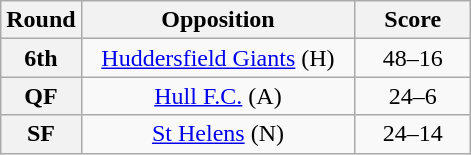<table class="wikitable plainrowheaders" style="text-align:center;margin:0">
<tr>
<th scope="col" style="width:25px">Round</th>
<th scope="col" style="width:175px">Opposition</th>
<th scope="col" style="width:70px">Score</th>
</tr>
<tr>
<th scope=row style="text-align:center">6th</th>
<td> <a href='#'>Huddersfield Giants</a> (H)</td>
<td>48–16</td>
</tr>
<tr>
<th scope=row style="text-align:center">QF</th>
<td> <a href='#'>Hull F.C.</a> (A)</td>
<td>24–6</td>
</tr>
<tr>
<th scope=row style="text-align:center">SF</th>
<td> <a href='#'>St Helens</a> (N)</td>
<td>24–14</td>
</tr>
</table>
